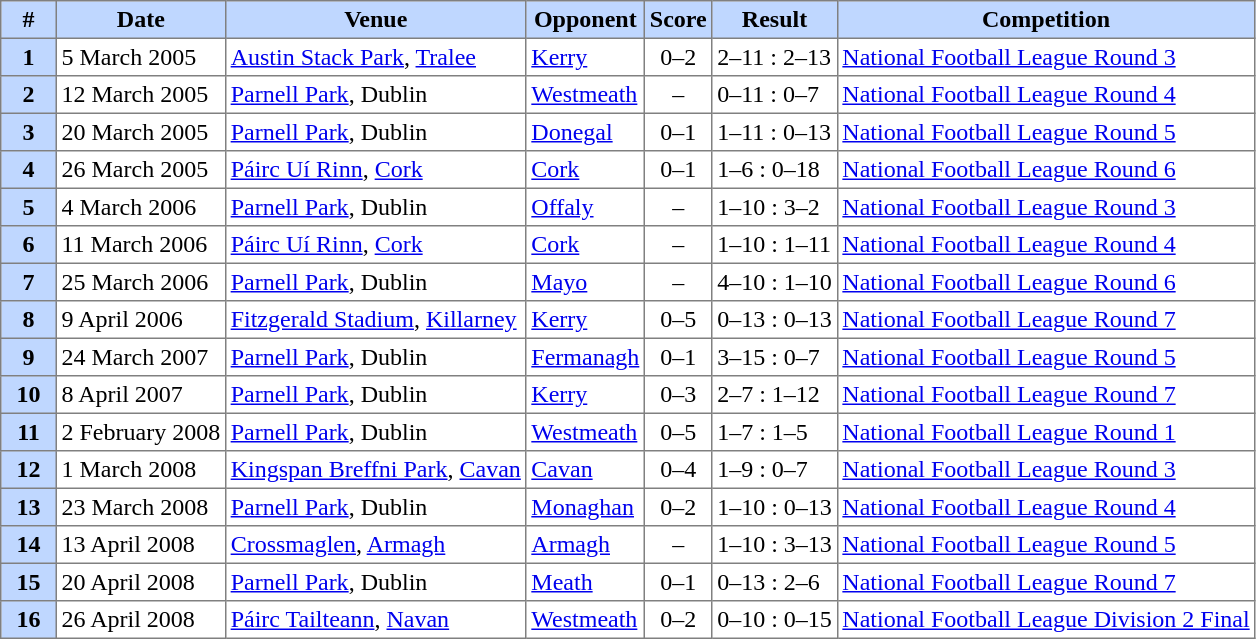<table border=1 cellpadding=3 style="margin-left:1em; colour: black; border-collapse: collapse;">
<tr align="center" bgcolor="BFD7FF">
<th width=30 style="text-align: center;">#</th>
<th>Date</th>
<th>Venue</th>
<th>Opponent</th>
<th>Score</th>
<th>Result</th>
<th>Competition</th>
</tr>
<tr>
<td style="text-align: center;" bgcolor="BFD7FF"><strong>1</strong></td>
<td>5 March 2005</td>
<td><a href='#'>Austin Stack Park</a>, <a href='#'>Tralee</a></td>
<td><a href='#'>Kerry</a></td>
<td style="text-align: center;">0–2</td>
<td>2–11 : 2–13</td>
<td><a href='#'>National Football League Round 3</a></td>
</tr>
<tr>
<td style="text-align: center;" bgcolor="BFD7FF"><strong>2</strong></td>
<td>12 March 2005</td>
<td><a href='#'>Parnell Park</a>, Dublin</td>
<td><a href='#'>Westmeath</a></td>
<td style="text-align: center;">–</td>
<td>0–11 : 0–7</td>
<td><a href='#'>National Football League Round 4</a></td>
</tr>
<tr>
<td style="text-align: center;" bgcolor="BFD7FF"><strong>3</strong></td>
<td>20 March 2005</td>
<td><a href='#'>Parnell Park</a>, Dublin</td>
<td><a href='#'>Donegal</a></td>
<td style="text-align: center;">0–1</td>
<td>1–11 : 0–13</td>
<td><a href='#'>National Football League Round 5</a></td>
</tr>
<tr>
<td style="text-align: center;" bgcolor="BFD7FF"><strong>4</strong></td>
<td>26 March 2005</td>
<td><a href='#'>Páirc Uí Rinn</a>, <a href='#'>Cork</a></td>
<td><a href='#'>Cork</a></td>
<td style="text-align: center;">0–1</td>
<td>1–6 : 0–18</td>
<td><a href='#'>National Football League Round 6</a></td>
</tr>
<tr>
<td style="text-align: center;" bgcolor="BFD7FF"><strong>5</strong></td>
<td>4 March 2006</td>
<td><a href='#'>Parnell Park</a>, Dublin</td>
<td><a href='#'>Offaly</a></td>
<td style="text-align: center;">–</td>
<td>1–10 : 3–2</td>
<td><a href='#'>National Football League Round 3</a></td>
</tr>
<tr>
<td style="text-align: center;" bgcolor="BFD7FF"><strong>6</strong></td>
<td>11 March 2006</td>
<td><a href='#'>Páirc Uí Rinn</a>, <a href='#'>Cork</a></td>
<td><a href='#'>Cork</a></td>
<td style="text-align: center;">–</td>
<td>1–10 : 1–11</td>
<td><a href='#'>National Football League Round 4</a></td>
</tr>
<tr>
<td style="text-align: center;" bgcolor="BFD7FF"><strong>7</strong></td>
<td>25 March 2006</td>
<td><a href='#'>Parnell Park</a>, Dublin</td>
<td><a href='#'>Mayo</a></td>
<td style="text-align: center;">–</td>
<td>4–10 : 1–10</td>
<td><a href='#'>National Football League Round 6</a></td>
</tr>
<tr>
<td style="text-align: center;" bgcolor="BFD7FF"><strong>8</strong></td>
<td>9 April 2006</td>
<td><a href='#'>Fitzgerald Stadium</a>, <a href='#'>Killarney</a></td>
<td><a href='#'>Kerry</a></td>
<td style="text-align: center;">0–5</td>
<td>0–13 : 0–13</td>
<td><a href='#'>National Football League Round 7</a></td>
</tr>
<tr>
<td style="text-align: center;" bgcolor="BFD7FF"><strong>9</strong></td>
<td>24 March 2007</td>
<td><a href='#'>Parnell Park</a>, Dublin</td>
<td><a href='#'>Fermanagh</a></td>
<td style="text-align: center;">0–1</td>
<td>3–15 : 0–7</td>
<td><a href='#'>National Football League Round 5</a></td>
</tr>
<tr>
<td style="text-align: center;" bgcolor="BFD7FF"><strong>10</strong></td>
<td>8 April 2007</td>
<td><a href='#'>Parnell Park</a>, Dublin</td>
<td><a href='#'>Kerry</a></td>
<td style="text-align: center;">0–3</td>
<td>2–7 : 1–12</td>
<td><a href='#'>National Football League Round 7</a></td>
</tr>
<tr>
<td style="text-align: center;" bgcolor="BFD7FF"><strong>11</strong></td>
<td>2 February 2008</td>
<td><a href='#'>Parnell Park</a>, Dublin</td>
<td><a href='#'>Westmeath</a></td>
<td style="text-align: center;">0–5</td>
<td>1–7 : 1–5</td>
<td><a href='#'>National Football League Round 1</a></td>
</tr>
<tr>
<td style="text-align: center;" bgcolor="BFD7FF"><strong>12</strong></td>
<td>1 March 2008</td>
<td><a href='#'>Kingspan Breffni Park</a>, <a href='#'>Cavan</a></td>
<td><a href='#'>Cavan</a></td>
<td style="text-align: center;">0–4</td>
<td>1–9 : 0–7</td>
<td><a href='#'>National Football League Round 3</a></td>
</tr>
<tr>
<td style="text-align: center;" bgcolor="BFD7FF"><strong>13</strong></td>
<td>23 March 2008</td>
<td><a href='#'>Parnell Park</a>, Dublin</td>
<td><a href='#'>Monaghan</a></td>
<td style="text-align: center;">0–2</td>
<td>1–10 : 0–13</td>
<td><a href='#'>National Football League Round 4</a></td>
</tr>
<tr>
<td style="text-align: center;" bgcolor="BFD7FF"><strong>14</strong></td>
<td>13 April 2008</td>
<td><a href='#'>Crossmaglen</a>, <a href='#'>Armagh</a></td>
<td><a href='#'>Armagh</a></td>
<td style="text-align: center;">–</td>
<td>1–10 : 3–13</td>
<td><a href='#'>National Football League Round 5</a></td>
</tr>
<tr>
<td style="text-align: center;" bgcolor="BFD7FF"><strong>15</strong></td>
<td>20 April 2008</td>
<td><a href='#'>Parnell Park</a>, Dublin</td>
<td><a href='#'>Meath</a></td>
<td style="text-align: center;">0–1</td>
<td>0–13 : 2–6</td>
<td><a href='#'>National Football League Round 7</a></td>
</tr>
<tr>
<td style="text-align: center;" bgcolor="BFD7FF"><strong>16</strong></td>
<td>26 April 2008</td>
<td><a href='#'>Páirc Tailteann</a>, <a href='#'>Navan</a></td>
<td><a href='#'>Westmeath</a></td>
<td style="text-align: center;">0–2</td>
<td>0–10 : 0–15</td>
<td><a href='#'>National Football League Division 2 Final</a></td>
</tr>
</table>
